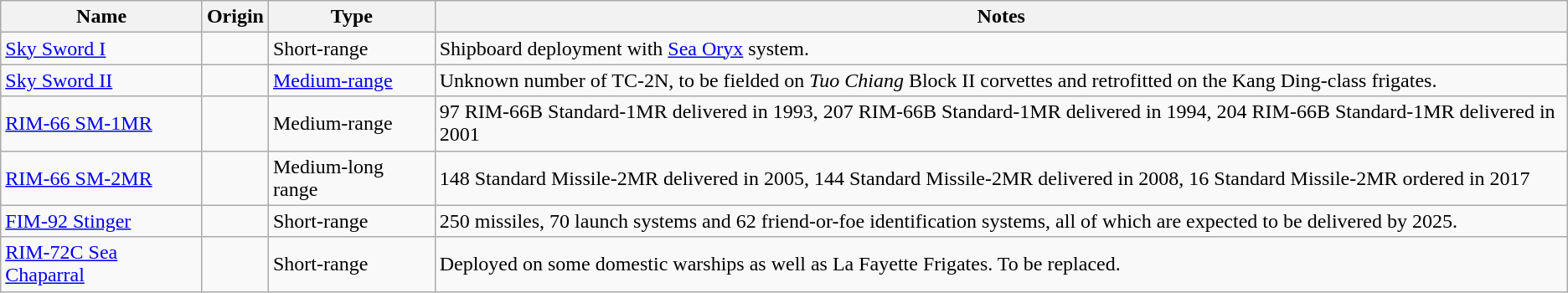<table class="wikitable">
<tr>
<th style="text-align:center; width:">Name</th>
<th style="text-align:center; width:">Origin</th>
<th style="text-align:center; width:">Type</th>
<th style="text-align:center width:">Notes<br></th>
</tr>
<tr>
<td><a href='#'>Sky Sword I</a></td>
<td> </td>
<td>Short-range </td>
<td>Shipboard deployment with <a href='#'>Sea Oryx</a> system.</td>
</tr>
<tr>
<td><a href='#'>Sky Sword II</a></td>
<td> </td>
<td><a href='#'>Medium-range</a></td>
<td>Unknown number of TC-2N, to be fielded on <em>Tuo Chiang</em> Block II corvettes and retrofitted on the Kang Ding-class frigates.</td>
</tr>
<tr>
<td><a href='#'>RIM-66 SM-1MR</a></td>
<td> </td>
<td>Medium-range </td>
<td>97 RIM-66B Standard-1MR delivered in 1993, 207 RIM-66B Standard-1MR delivered in 1994, 204 RIM-66B Standard-1MR delivered in 2001</td>
</tr>
<tr>
<td><a href='#'>RIM-66 SM-2MR</a></td>
<td> </td>
<td>Medium-long range </td>
<td>148 Standard Missile-2MR delivered in 2005, 144 Standard Missile-2MR delivered in 2008, 16 Standard Missile-2MR ordered in 2017</td>
</tr>
<tr>
<td><a href='#'>FIM-92 Stinger</a></td>
<td> </td>
<td>Short-range </td>
<td>250 missiles, 70 launch systems and 62 friend-or-foe identification systems, all of which are expected to be delivered by 2025.</td>
</tr>
<tr>
<td><a href='#'>RIM-72C Sea Chaparral</a></td>
<td> </td>
<td>Short-range </td>
<td>Deployed on some domestic warships as well as La Fayette Frigates. To be replaced.</td>
</tr>
</table>
